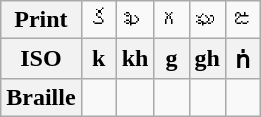<table class="wikitable Unicode" style="text-align:center;">
<tr>
<th>Print</th>
<td>క</td>
<td>ఖ</td>
<td>గ</td>
<td>ఘ</td>
<td>ఙ</td>
</tr>
<tr>
<th>ISO</th>
<th>k</th>
<th>kh</th>
<th>g</th>
<th>gh</th>
<th>ṅ</th>
</tr>
<tr>
<th>Braille</th>
<td></td>
<td></td>
<td></td>
<td></td>
<td></td>
</tr>
</table>
